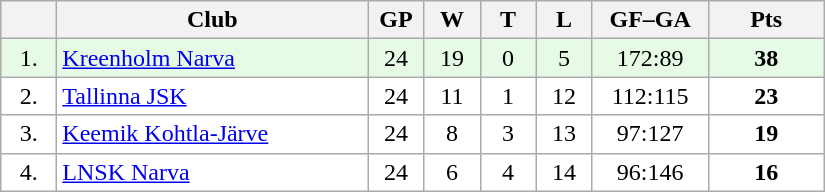<table class="wikitable">
<tr>
<th width="30"></th>
<th width="200">Club</th>
<th width="30">GP</th>
<th width="30">W</th>
<th width="30">T</th>
<th width="30">L</th>
<th width="70">GF–GA</th>
<th width="70">Pts</th>
</tr>
<tr bgcolor="#e6fae6" align="center">
<td>1.</td>
<td align="left"><a href='#'>Kreenholm Narva</a></td>
<td>24</td>
<td>19</td>
<td>0</td>
<td>5</td>
<td>172:89</td>
<td><strong>38</strong></td>
</tr>
<tr bgcolor="#FFFFFF" align="center">
<td>2.</td>
<td align="left"><a href='#'>Tallinna JSK</a></td>
<td>24</td>
<td>11</td>
<td>1</td>
<td>12</td>
<td>112:115</td>
<td><strong>23</strong></td>
</tr>
<tr bgcolor="#FFFFFF" align="center">
<td>3.</td>
<td align="left"><a href='#'>Keemik Kohtla-Järve</a></td>
<td>24</td>
<td>8</td>
<td>3</td>
<td>13</td>
<td>97:127</td>
<td><strong>19</strong></td>
</tr>
<tr bgcolor="#FFFFFF" align="center">
<td>4.</td>
<td align="left"><a href='#'>LNSK Narva</a></td>
<td>24</td>
<td>6</td>
<td>4</td>
<td>14</td>
<td>96:146</td>
<td><strong>16</strong></td>
</tr>
</table>
